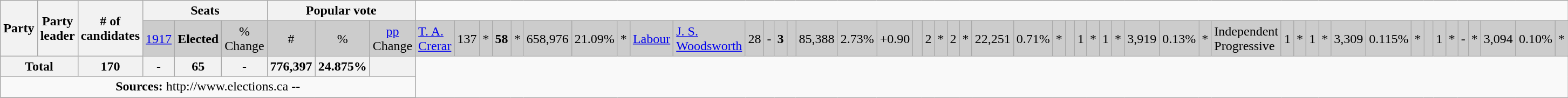<table class="wikitable">
<tr>
<th colspan=2 rowspan=2>Party</th>
<th rowspan=2>Party leader</th>
<th rowspan=2># of <br> candidates</th>
<th colspan=3>Seats</th>
<th colspan=3>Popular vote</th>
</tr>
<tr bgcolor="CCCCCC">
<td align=center><a href='#'>1917</a></td>
<td align=center><strong>Elected</strong></td>
<td align=center>% Change</td>
<td align=center>#</td>
<td align=center>%</td>
<td align=center><a href='#'>pp</a> Change<br></td>
<td><a href='#'>T. A. Crerar</a></td>
<td align=right>137</td>
<td align=right>*</td>
<td align=right><strong>58</strong></td>
<td align=right>*</td>
<td align=right>658,976</td>
<td align=right>21.09%</td>
<td align=right>*<br></td>
<td><a href='#'>Labour</a></td>
<td><a href='#'>J. S. Woodsworth</a></td>
<td align=right>28</td>
<td align=right>-</td>
<td align=right><strong>3</strong></td>
<td align=right> </td>
<td align=right>85,388</td>
<td align=right>2.73%</td>
<td align=right>+0.90<br></td>
<td> </td>
<td align=right>2</td>
<td align=right>*</td>
<td align=right>2</td>
<td align=right>*</td>
<td align=right>22,251</td>
<td align=right>0.71%</td>
<td align=right>*<br></td>
<td> </td>
<td align=right>1</td>
<td align=right>*</td>
<td align=right>1</td>
<td align=right>*</td>
<td align=right>3,919</td>
<td align=right>0.13%</td>
<td align=right>*<br></td>
<td colspan="2">Independent Progressive</td>
<td align=right>1</td>
<td align=right>*</td>
<td align=right>1</td>
<td align=right>*</td>
<td align=right>3,309</td>
<td align=right>0.115%</td>
<td align=right>*<br></td>
<td> </td>
<td align=right>1</td>
<td align=right>*</td>
<td align=right>-</td>
<td align=right>*</td>
<td align=right>3,094</td>
<td align=right>0.10%</td>
<td align=right>*</td>
</tr>
<tr>
<th colspan=3 align=left>Total</th>
<th align=right>170</th>
<th align=right>-</th>
<th align=right>65</th>
<th align=right>-</th>
<th align=right>776,397</th>
<th align=right>24.875%</th>
<th> </th>
</tr>
<tr>
<td align="center" colspan="10"><strong>Sources:</strong> http://www.elections.ca -- </td>
</tr>
<tr>
</tr>
</table>
